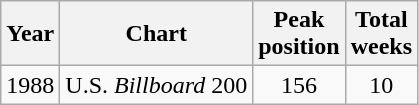<table class="wikitable">
<tr>
<th style="text-align:center;">Year</th>
<th style="text-align:center;">Chart</th>
<th style="text-align:center;">Peak<br>position</th>
<th style="text-align:center;">Total<br>weeks</th>
</tr>
<tr>
<td align="center">1988</td>
<td align="center">U.S. <em>Billboard</em> 200</td>
<td style="text-align:center;">156</td>
<td style="text-align:center;">10</td>
</tr>
</table>
